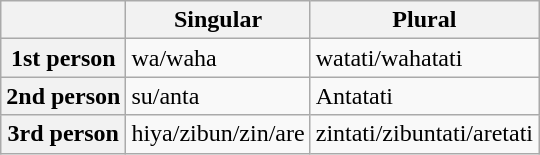<table class="wikitable">
<tr>
<th></th>
<th>Singular</th>
<th>Plural</th>
</tr>
<tr>
<th>1st person</th>
<td>wa/waha</td>
<td>watati/wahatati</td>
</tr>
<tr>
<th>2nd person</th>
<td>su/anta</td>
<td>Antatati</td>
</tr>
<tr>
<th>3rd person</th>
<td>hiya/zibun/zin/are</td>
<td>zintati/zibuntati/aretati</td>
</tr>
</table>
